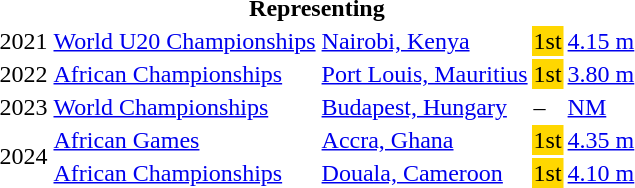<table>
<tr>
<th colspan="5">Representing </th>
</tr>
<tr>
<td>2021</td>
<td><a href='#'>World U20 Championships</a></td>
<td><a href='#'>Nairobi, Kenya</a></td>
<td bgcolor=gold>1st</td>
<td><a href='#'>4.15 m</a></td>
</tr>
<tr>
<td>2022</td>
<td><a href='#'>African Championships</a></td>
<td><a href='#'>Port Louis, Mauritius</a></td>
<td bgcolor=gold>1st</td>
<td><a href='#'>3.80 m</a></td>
</tr>
<tr>
<td>2023</td>
<td><a href='#'>World Championships</a></td>
<td><a href='#'>Budapest, Hungary</a></td>
<td>–</td>
<td><a href='#'>NM</a></td>
</tr>
<tr>
<td rowspan=2>2024</td>
<td><a href='#'>African Games</a></td>
<td><a href='#'>Accra, Ghana</a></td>
<td bgcolor=gold>1st</td>
<td><a href='#'>4.35 m</a> </td>
</tr>
<tr>
<td><a href='#'>African Championships</a></td>
<td><a href='#'>Douala, Cameroon</a></td>
<td bgcolor=gold>1st</td>
<td><a href='#'>4.10 m</a></td>
</tr>
</table>
